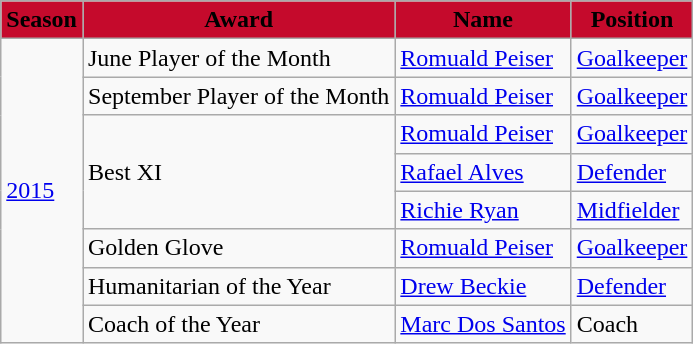<table class="wikitable">
<tr>
<th style="background:#C50A2C; color:#000000;" scope="col">Season</th>
<th style="background:#C50A2C; color:#000000;" scope="col">Award</th>
<th style="background:#C50A2C; color:#000000;" scope="col">Name</th>
<th style="background:#C50A2C; color:#000000;" scope="col">Position</th>
</tr>
<tr>
<td rowspan="8"><a href='#'>2015</a></td>
<td>June Player of the Month</td>
<td> <a href='#'>Romuald Peiser</a></td>
<td><a href='#'>Goalkeeper</a></td>
</tr>
<tr>
<td>September Player of the Month</td>
<td> <a href='#'>Romuald Peiser</a></td>
<td><a href='#'>Goalkeeper</a></td>
</tr>
<tr>
<td rowspan="3">Best XI</td>
<td> <a href='#'>Romuald Peiser</a></td>
<td><a href='#'>Goalkeeper</a></td>
</tr>
<tr>
<td> <a href='#'>Rafael Alves</a></td>
<td><a href='#'>Defender</a></td>
</tr>
<tr>
<td> <a href='#'>Richie Ryan</a></td>
<td><a href='#'>Midfielder</a></td>
</tr>
<tr>
<td>Golden Glove</td>
<td> <a href='#'>Romuald Peiser</a></td>
<td><a href='#'>Goalkeeper</a></td>
</tr>
<tr>
<td>Humanitarian of the Year</td>
<td> <a href='#'>Drew Beckie</a></td>
<td><a href='#'>Defender</a></td>
</tr>
<tr>
<td>Coach of the Year</td>
<td> <a href='#'>Marc Dos Santos</a></td>
<td>Coach</td>
</tr>
</table>
